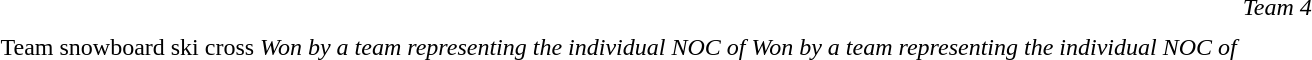<table>
<tr>
<td>Team snowboard ski cross<br></td>
<td><em>Won by a team representing the individual NOC of </em></td>
<td><em>Won by a team representing the individual NOC of </em></td>
<td><em>Team 4</em><br><br><br><br></td>
</tr>
</table>
